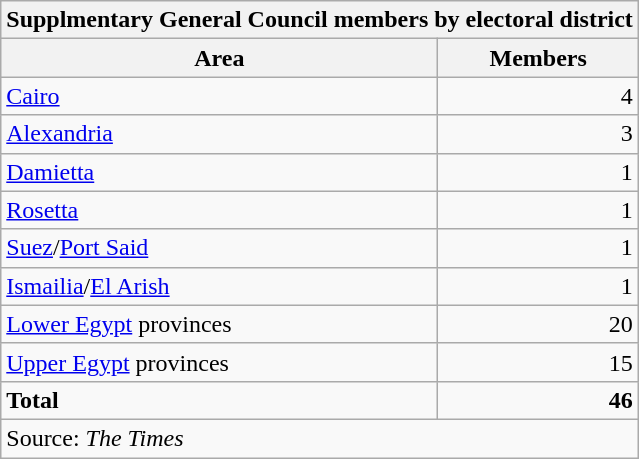<table class=wikitable style=text-align:right>
<tr>
<th colspan=2>Supplmentary General Council members by electoral district</th>
</tr>
<tr>
<th>Area</th>
<th>Members</th>
</tr>
<tr>
<td align=left><a href='#'>Cairo</a></td>
<td>4</td>
</tr>
<tr>
<td align=left><a href='#'>Alexandria</a></td>
<td>3</td>
</tr>
<tr>
<td align=left><a href='#'>Damietta</a></td>
<td>1</td>
</tr>
<tr>
<td align=left><a href='#'>Rosetta</a></td>
<td>1</td>
</tr>
<tr>
<td align=left><a href='#'>Suez</a>/<a href='#'>Port Said</a></td>
<td>1</td>
</tr>
<tr>
<td align=left><a href='#'>Ismailia</a>/<a href='#'>El Arish</a></td>
<td>1</td>
</tr>
<tr>
<td align=left><a href='#'>Lower Egypt</a> provinces</td>
<td>20</td>
</tr>
<tr>
<td align=left><a href='#'>Upper Egypt</a> provinces</td>
<td>15</td>
</tr>
<tr>
<td align=left><strong>Total</strong></td>
<td><strong>46</strong></td>
</tr>
<tr>
<td align=left colspan=2>Source: <em>The Times</em></td>
</tr>
</table>
